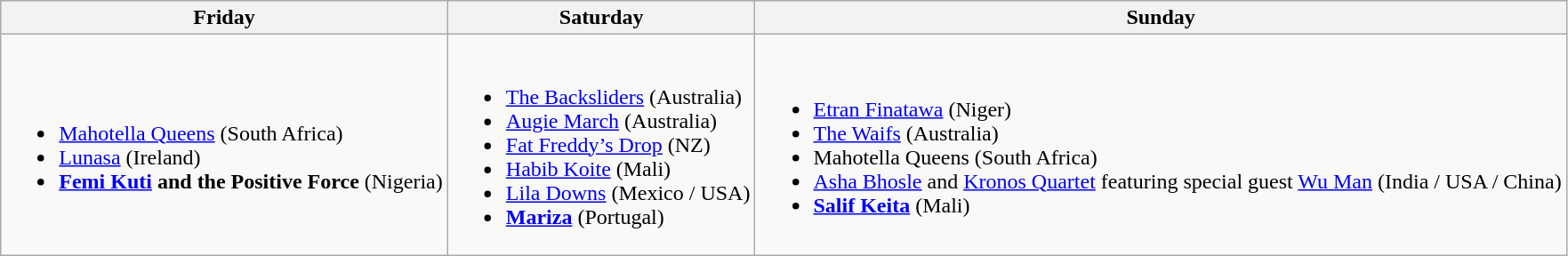<table class="wikitable">
<tr>
<th>Friday</th>
<th>Saturday</th>
<th>Sunday</th>
</tr>
<tr>
<td><br><ul><li><a href='#'>Mahotella Queens</a> (South Africa)</li><li><a href='#'>Lunasa</a> (Ireland)</li><li><strong><a href='#'>Femi Kuti</a> and the Positive Force</strong> (Nigeria)</li></ul></td>
<td><br><ul><li><a href='#'>The Backsliders</a> (Australia)</li><li><a href='#'>Augie March</a> (Australia)</li><li><a href='#'>Fat Freddy’s Drop</a> (NZ)</li><li><a href='#'>Habib Koite</a> (Mali)</li><li><a href='#'>Lila Downs</a> (Mexico / USA)</li><li><strong><a href='#'>Mariza</a></strong> (Portugal)</li></ul></td>
<td><br><ul><li><a href='#'>Etran Finatawa</a> (Niger)</li><li><a href='#'>The Waifs</a> (Australia)</li><li>Mahotella Queens (South Africa)</li><li><a href='#'>Asha Bhosle</a> and <a href='#'>Kronos Quartet</a> featuring special guest <a href='#'>Wu Man</a> (India / USA / China)</li><li><strong><a href='#'>Salif Keita</a></strong> (Mali)</li></ul></td>
</tr>
</table>
